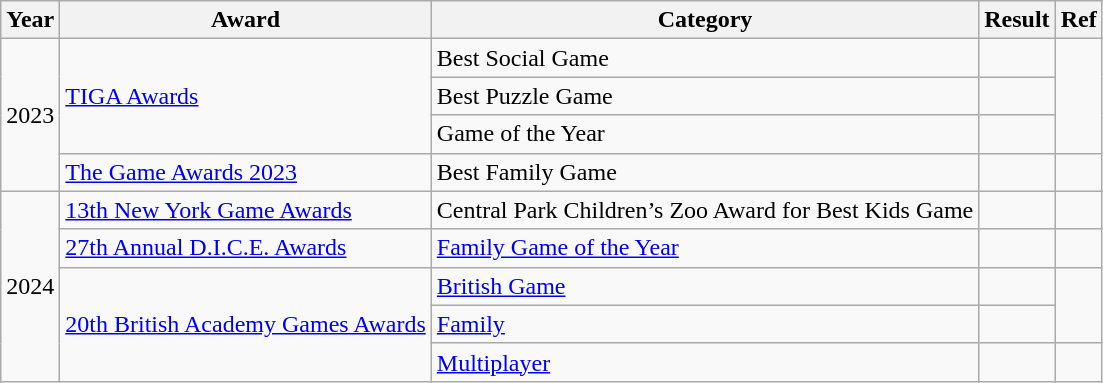<table class="wikitable" sortable mw-collapsible">
<tr>
<th scope="col">Year</th>
<th scope="col">Award</th>
<th scope="col">Category</th>
<th scope="col">Result</th>
<th scope="col">Ref</th>
</tr>
<tr>
<td rowspan="4">2023</td>
<td rowspan="3"><a href='#'>TIGA Awards</a></td>
<td>Best Social Game</td>
<td></td>
<td rowspan="3"></td>
</tr>
<tr>
<td>Best Puzzle Game</td>
<td></td>
</tr>
<tr>
<td>Game of the Year</td>
<td></td>
</tr>
<tr>
<td><a href='#'>The Game Awards 2023</a></td>
<td>Best Family Game</td>
<td></td>
<td></td>
</tr>
<tr>
<td rowspan="5">2024</td>
<td rowspan="1"><a href='#'>13th New York Game Awards</a></td>
<td>Central Park Children’s Zoo Award for Best Kids Game</td>
<td></td>
<td rowspan="1" style="text-align:center;"></td>
</tr>
<tr>
<td><a href='#'>27th Annual D.I.C.E. Awards</a></td>
<td><a href='#'>Family Game of the Year</a></td>
<td></td>
<td></td>
</tr>
<tr>
<td rowspan="3"><a href='#'>20th British Academy Games Awards</a></td>
<td><a href='#'>British Game</a></td>
<td></td>
<td rowspan="2" style="text-align:center;"></td>
</tr>
<tr>
<td><a href='#'>Family</a></td>
<td></td>
</tr>
<tr>
<td><a href='#'>Multiplayer</a></td>
<td></td>
<td style="text-align:center;"></td>
</tr>
</table>
